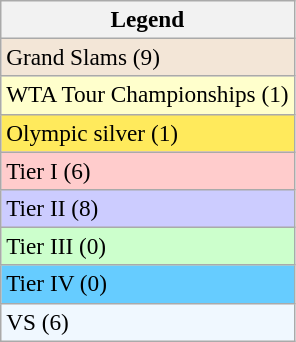<table class=wikitable style="font-size:97%">
<tr>
<th>Legend</th>
</tr>
<tr style="background:#f3e6d7;">
<td>Grand Slams (9)</td>
</tr>
<tr style="background:#ffc;">
<td>WTA Tour Championships (1)</td>
</tr>
<tr style="background:#ffea5c;">
<td>Olympic silver (1)</td>
</tr>
<tr style="background:#fcc;">
<td>Tier I (6)</td>
</tr>
<tr style="background:#ccf;">
<td>Tier II (8)</td>
</tr>
<tr style="background:#cfc;">
<td>Tier III (0)</td>
</tr>
<tr style="background:#6cf;">
<td>Tier IV (0)</td>
</tr>
<tr style="background:#f0f8ff;">
<td>VS (6)</td>
</tr>
</table>
